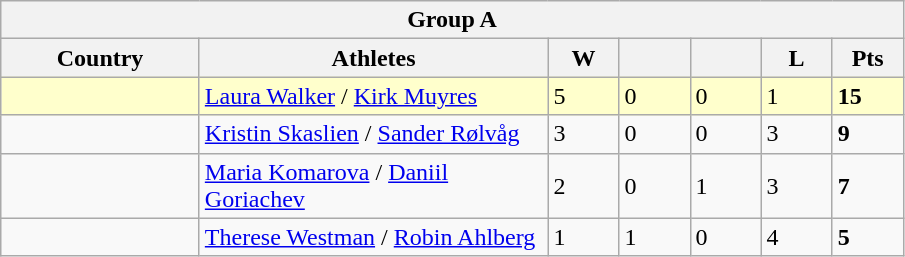<table class=wikitable>
<tr>
<th colspan=7>Group A</th>
</tr>
<tr>
<th width=125>Country</th>
<th width=225>Athletes</th>
<th width=40>W</th>
<th width=40></th>
<th width=40></th>
<th width=40>L</th>
<th width=40>Pts</th>
</tr>
<tr bgcolor=#ffffcc>
<td></td>
<td><a href='#'>Laura Walker</a> / <a href='#'>Kirk Muyres</a></td>
<td>5</td>
<td>0</td>
<td>0</td>
<td>1</td>
<td><strong>15</strong></td>
</tr>
<tr>
<td></td>
<td><a href='#'>Kristin Skaslien</a> / <a href='#'>Sander Rølvåg</a></td>
<td>3</td>
<td>0</td>
<td>0</td>
<td>3</td>
<td><strong>9</strong></td>
</tr>
<tr>
<td></td>
<td><a href='#'>Maria Komarova</a> / <a href='#'>Daniil Goriachev</a></td>
<td>2</td>
<td>0</td>
<td>1</td>
<td>3</td>
<td><strong>7</strong></td>
</tr>
<tr>
<td></td>
<td><a href='#'>Therese Westman</a> / <a href='#'>Robin Ahlberg</a></td>
<td>1</td>
<td>1</td>
<td>0</td>
<td>4</td>
<td><strong>5</strong></td>
</tr>
</table>
